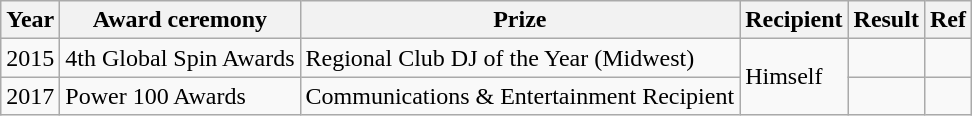<table class ="wikitable">
<tr>
<th>Year</th>
<th>Award ceremony</th>
<th>Prize</th>
<th>Recipient</th>
<th>Result</th>
<th>Ref</th>
</tr>
<tr>
<td>2015</td>
<td>4th Global Spin Awards</td>
<td>Regional Club DJ of the Year (Midwest)</td>
<td rowspan="2">Himself</td>
<td></td>
<td></td>
</tr>
<tr>
<td>2017</td>
<td>Power 100 Awards</td>
<td>Communications & Entertainment Recipient</td>
<td></td>
<td></td>
</tr>
</table>
